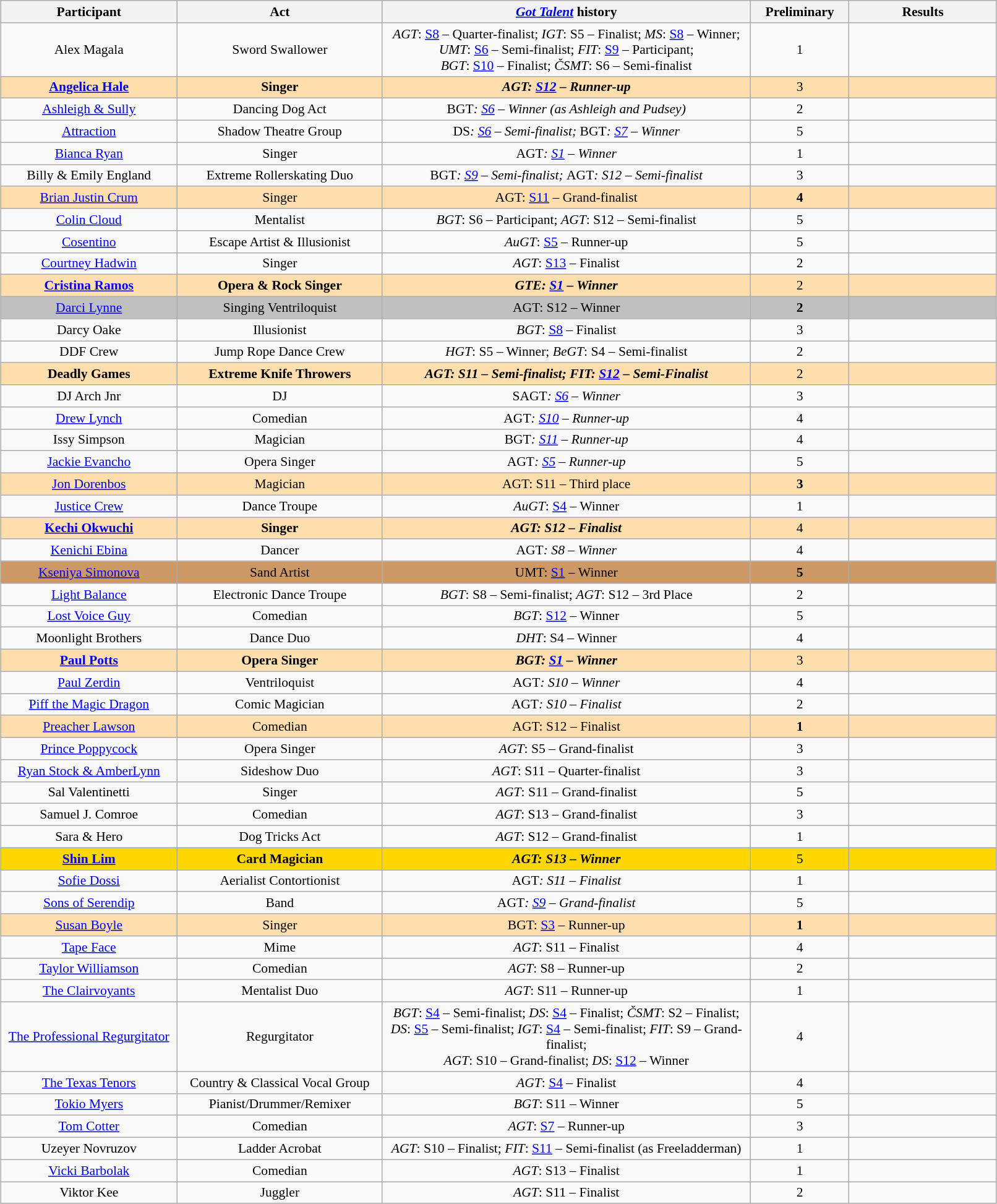<table class="sortable wikitable" style="margin-left: auto; margin-right: auto; border: none; text-align:center; width:85%; font-size:90%">
<tr>
<th style="width:12%;">Participant </th>
<th style="width:12%;"class="unsortable">Act</th>
<th style="width:25%;" class="unsortable"><em><a href='#'>Got Talent</a></em> history</th>
<th style="width:5%;">Preliminary </th>
<th style="width:10%;">Results</th>
</tr>
<tr>
<td>Alex Magala</td>
<td>Sword Swallower</td>
<td><em>AGT</em>: <a href='#'>S8</a> – Quarter-finalist; <em>IGT</em>: S5 – Finalist; <em>MS</em>: <a href='#'>S8</a> – Winner;<br> <em>UMT</em>: <a href='#'>S6</a> – Semi-finalist; <em>FIT</em>: <a href='#'>S9</a> – Participant;<br> <em>BGT</em>: <a href='#'>S10</a> – Finalist; <em>ČSMT</em>: S6 – Semi-finalist</td>
<td>1</td>
<td></td>
</tr>
<tr style="background:NavajoWhite;">
<td><strong><a href='#'>Angelica Hale</a></strong> </td>
<td><strong>Singer</strong></td>
<td><strong><em>AGT<em>: <a href='#'>S12</a> – Runner-up<strong></td>
<td></strong>3<strong></td>
<td></strong><strong></td>
</tr>
<tr>
<td><a href='#'>Ashleigh & Sully</a></td>
<td>Dancing Dog Act</td>
<td></em>BGT<em>: <a href='#'>S6</a> – Winner (as Ashleigh and Pudsey)</td>
<td>2</td>
<td></td>
</tr>
<tr>
<td><a href='#'>Attraction</a></td>
<td>Shadow Theatre Group</td>
<td></em>DS<em>: <a href='#'>S6</a> – Semi-finalist; </em>BGT<em>: <a href='#'>S7</a> – Winner</td>
<td>5</td>
<td></td>
</tr>
<tr>
<td><a href='#'>Bianca Ryan</a></td>
<td>Singer</td>
<td></em>AGT<em>: <a href='#'>S1</a> – Winner</td>
<td>1</td>
<td></td>
</tr>
<tr>
<td>Billy & Emily England</td>
<td>Extreme Rollerskating Duo</td>
<td></em>BGT<em>: <a href='#'>S9</a> – Semi-finalist; </em>AGT<em>: S12 – Semi-finalist</td>
<td>3</td>
<td></td>
</tr>
<tr style="background:NavajoWhite;">
<td></strong><a href='#'>Brian Justin Crum</a><strong></td>
<td></strong>Singer<strong></td>
<td></em></strong>AGT</em>: <a href='#'>S11</a> – Grand-finalist</strong></td>
<td><strong>4</strong></td>
<td><strong></strong></td>
</tr>
<tr>
<td><a href='#'>Colin Cloud</a></td>
<td>Mentalist</td>
<td><em>BGT</em>: S6 – Participant; <em>AGT</em>: S12 – Semi-finalist</td>
<td>5</td>
<td></td>
</tr>
<tr>
<td><a href='#'>Cosentino</a></td>
<td>Escape Artist & Illusionist</td>
<td><em>AuGT</em>: <a href='#'>S5</a> – Runner-up</td>
<td>5</td>
<td></td>
</tr>
<tr>
<td><a href='#'>Courtney Hadwin</a></td>
<td>Singer</td>
<td><em>AGT</em>: <a href='#'>S13</a> – Finalist</td>
<td>2</td>
<td></td>
</tr>
<tr style="background:NavajoWhite;">
<td><strong><a href='#'>Cristina Ramos</a></strong></td>
<td><strong>Opera & Rock Singer</strong></td>
<td><strong><em>GTE<em>: <a href='#'>S1</a> – Winner<strong></td>
<td></strong>2<strong></td>
<td></strong><strong></td>
</tr>
<tr style="background:silver;">
<td></strong><a href='#'>Darci Lynne</a><strong> </td>
<td></strong>Singing Ventriloquist<strong></td>
<td></em></strong>AGT</em>: S12 – Winner</strong></td>
<td><strong>2</strong></td>
<td><strong></strong></td>
</tr>
<tr>
<td>Darcy Oake</td>
<td>Illusionist</td>
<td><em>BGT</em>: <a href='#'>S8</a> – Finalist</td>
<td>3</td>
<td></td>
</tr>
<tr>
<td>DDF Crew</td>
<td>Jump Rope Dance Crew</td>
<td><em>HGT</em>: S5 – Winner; <em>BeGT</em>: S4 – Semi-finalist</td>
<td>2</td>
<td></td>
</tr>
<tr style="background:NavajoWhite;">
<td><strong>Deadly Games</strong> </td>
<td><strong>Extreme Knife Throwers</strong></td>
<td><strong><em>AGT<em>: S11 – Semi-finalist; </em>FIT<em>: <a href='#'>S12</a> – Semi-Finalist<strong></td>
<td></strong>2<strong></td>
<td></strong><strong></td>
</tr>
<tr>
<td>DJ Arch Jnr</td>
<td>DJ</td>
<td></em>SAGT<em>: <a href='#'>S6</a> – Winner</td>
<td>3</td>
<td></td>
</tr>
<tr>
<td><a href='#'>Drew Lynch</a></td>
<td>Comedian</td>
<td></em>AGT<em>: <a href='#'>S10</a> – Runner-up</td>
<td>4</td>
<td></td>
</tr>
<tr>
<td>Issy Simpson</td>
<td>Magician</td>
<td></em>BGT<em>: <a href='#'>S11</a> – Runner-up</td>
<td>4</td>
<td></td>
</tr>
<tr>
<td><a href='#'>Jackie Evancho</a></td>
<td>Opera Singer</td>
<td></em>AGT<em>: <a href='#'>S5</a> – Runner-up</td>
<td>5</td>
<td></td>
</tr>
<tr style="background:NavajoWhite;">
<td></strong><a href='#'>Jon Dorenbos</a><strong> </td>
<td></strong>Magician<strong></td>
<td></em></strong>AGT</em>: S11 – Third place</strong></td>
<td><strong>3</strong></td>
<td><strong></strong></td>
</tr>
<tr>
<td><a href='#'>Justice Crew</a></td>
<td>Dance Troupe</td>
<td><em>AuGT</em>: <a href='#'>S4</a> – Winner</td>
<td>1</td>
<td></td>
</tr>
<tr style="background:NavajoWhite;">
<td><strong><a href='#'>Kechi Okwuchi</a></strong> </td>
<td><strong>Singer</strong></td>
<td><strong><em>AGT<em>: S12 – Finalist<strong></td>
<td></strong>4<strong></td>
<td></strong><strong></td>
</tr>
<tr>
<td><a href='#'>Kenichi Ebina</a></td>
<td>Dancer</td>
<td></em>AGT<em>: S8 – Winner</td>
<td>4</td>
<td></td>
</tr>
<tr style="background:#c96;">
<td></strong><a href='#'>Kseniya Simonova</a><strong> </td>
<td></strong>Sand Artist<strong></td>
<td></em></strong>UMT</em>: <a href='#'>S1</a> – Winner</strong></td>
<td><strong>5</strong></td>
<td><strong></strong></td>
</tr>
<tr>
<td><a href='#'>Light Balance</a></td>
<td>Electronic Dance Troupe</td>
<td><em>BGT</em>: S8 – Semi-finalist; <em>AGT</em>: S12 – 3rd Place</td>
<td>2</td>
<td></td>
</tr>
<tr>
<td><a href='#'>Lost Voice Guy</a></td>
<td>Comedian</td>
<td><em>BGT</em>: <a href='#'>S12</a> – Winner</td>
<td>5</td>
<td></td>
</tr>
<tr>
<td>Moonlight Brothers</td>
<td>Dance Duo</td>
<td><em>DHT</em>: S4 – Winner</td>
<td>4</td>
<td></td>
</tr>
<tr style="background:NavajoWhite;">
<td><strong><a href='#'>Paul Potts</a></strong></td>
<td><strong>Opera Singer</strong></td>
<td><strong><em>BGT<em>: <a href='#'>S1</a> – Winner<strong></td>
<td></strong>3<strong></td>
<td></strong><strong></td>
</tr>
<tr>
<td><a href='#'>Paul Zerdin</a></td>
<td>Ventriloquist</td>
<td></em>AGT<em>: S10 – Winner</td>
<td>4</td>
<td></td>
</tr>
<tr>
<td><a href='#'>Piff the Magic Dragon</a></td>
<td>Comic Magician</td>
<td></em>AGT<em>: S10 – Finalist</td>
<td>2</td>
<td></td>
</tr>
<tr style="background:NavajoWhite;">
<td></strong><a href='#'>Preacher Lawson</a><strong></td>
<td></strong>Comedian<strong></td>
<td></em></strong>AGT</em>: S12 – Finalist</strong></td>
<td><strong>1</strong></td>
<td><strong></strong></td>
</tr>
<tr>
<td><a href='#'>Prince Poppycock</a></td>
<td>Opera Singer</td>
<td><em>AGT</em>: S5 – Grand-finalist</td>
<td>3</td>
<td></td>
</tr>
<tr>
<td><a href='#'>Ryan Stock & AmberLynn</a></td>
<td>Sideshow Duo</td>
<td><em>AGT</em>: S11 – Quarter-finalist</td>
<td>3</td>
<td></td>
</tr>
<tr>
<td>Sal Valentinetti</td>
<td>Singer</td>
<td><em>AGT</em>: S11 – Grand-finalist</td>
<td>5</td>
<td></td>
</tr>
<tr>
<td>Samuel J. Comroe</td>
<td>Comedian</td>
<td><em>AGT</em>: S13 – Grand-finalist</td>
<td>3</td>
<td></td>
</tr>
<tr>
<td>Sara & Hero</td>
<td>Dog Tricks Act</td>
<td><em>AGT</em>: S12 – Grand-finalist</td>
<td>1</td>
<td></td>
</tr>
<tr style="background:gold;">
<td><strong><a href='#'>Shin Lim</a></strong></td>
<td><strong>Card Magician</strong></td>
<td><strong><em>AGT<em>: S13 – Winner<strong></td>
<td></strong>5<strong></td>
<td></strong><strong></td>
</tr>
<tr>
<td><a href='#'>Sofie Dossi</a></td>
<td>Aerialist Contortionist</td>
<td></em>AGT<em>: S11 – Finalist</td>
<td>1</td>
<td></td>
</tr>
<tr>
<td><a href='#'>Sons of Serendip</a></td>
<td>Band</td>
<td></em>AGT<em>: <a href='#'>S9</a> – Grand-finalist</td>
<td>5</td>
<td></td>
</tr>
<tr style="background:NavajoWhite;">
<td></strong><a href='#'>Susan Boyle</a><strong> </td>
<td></strong>Singer<strong></td>
<td></em></strong>BGT</em>: <a href='#'>S3</a> – Runner-up</strong></td>
<td><strong>1</strong></td>
<td><strong></strong></td>
</tr>
<tr>
<td><a href='#'>Tape Face</a></td>
<td>Mime</td>
<td><em>AGT</em>: S11 – Finalist</td>
<td>4</td>
<td></td>
</tr>
<tr>
<td><a href='#'>Taylor Williamson</a></td>
<td>Comedian</td>
<td><em>AGT</em>: S8 – Runner-up</td>
<td>2</td>
<td></td>
</tr>
<tr>
<td><a href='#'>The Clairvoyants</a></td>
<td>Mentalist Duo</td>
<td><em>AGT</em>: S11 – Runner-up</td>
<td>1</td>
<td></td>
</tr>
<tr>
<td><a href='#'>The Professional Regurgitator</a></td>
<td>Regurgitator</td>
<td><em>BGT</em>: <a href='#'>S4</a> – Semi-finalist; <em>DS</em>: <a href='#'>S4</a> – Finalist; <em>ČSMT</em>: S2 – Finalist;<br> <em>DS</em>: <a href='#'>S5</a> – Semi-finalist; <em>IGT</em>: <a href='#'>S4</a> – Semi-finalist; <em>FIT</em>: S9 – Grand-finalist;<br> <em>AGT</em>: S10 – Grand-finalist; <em>DS</em>: <a href='#'>S12</a> – Winner</td>
<td>4</td>
<td></td>
</tr>
<tr>
<td><a href='#'>The Texas Tenors</a></td>
<td>Country & Classical Vocal Group</td>
<td><em>AGT</em>: <a href='#'>S4</a> – Finalist</td>
<td>4</td>
<td></td>
</tr>
<tr>
<td><a href='#'>Tokio Myers</a></td>
<td>Pianist/Drummer/Remixer</td>
<td><em>BGT</em>: S11 – Winner</td>
<td>5</td>
<td></td>
</tr>
<tr>
<td><a href='#'>Tom Cotter</a></td>
<td>Comedian</td>
<td><em>AGT</em>: <a href='#'>S7</a> – Runner-up</td>
<td>3</td>
<td></td>
</tr>
<tr>
<td>Uzeyer Novruzov</td>
<td>Ladder Acrobat</td>
<td><em>AGT</em>: S10 – Finalist; <em>FIT</em>: <a href='#'>S11</a> – Semi-finalist (as Freeladderman)</td>
<td>1</td>
<td></td>
</tr>
<tr>
<td><a href='#'>Vicki Barbolak</a></td>
<td>Comedian</td>
<td><em>AGT</em>: S13 – Finalist</td>
<td>1</td>
<td></td>
</tr>
<tr>
<td>Viktor Kee</td>
<td>Juggler</td>
<td><em>AGT</em>: S11 – Finalist</td>
<td>2</td>
<td></td>
</tr>
</table>
